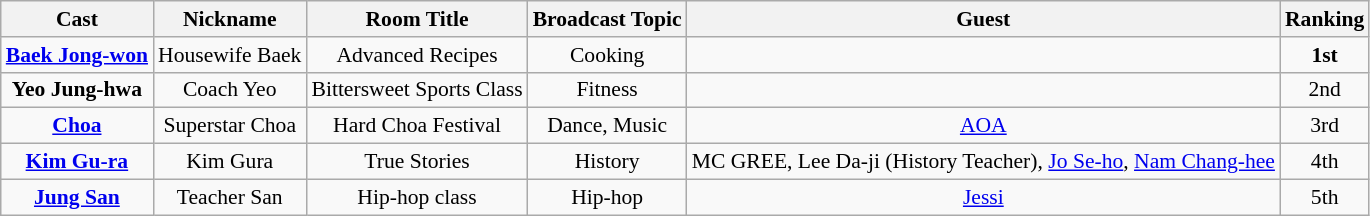<table class="wikitable" style="font-size:90%;">
<tr>
<th>Cast</th>
<th>Nickname</th>
<th>Room Title</th>
<th>Broadcast Topic</th>
<th>Guest</th>
<th>Ranking</th>
</tr>
<tr align="center">
<td><strong><a href='#'>Baek Jong-won</a></strong></td>
<td>Housewife Baek</td>
<td>Advanced Recipes</td>
<td>Cooking</td>
<td></td>
<td><strong>1st</strong></td>
</tr>
<tr align="center">
<td><strong>Yeo Jung-hwa</strong></td>
<td>Coach Yeo</td>
<td>Bittersweet Sports Class</td>
<td>Fitness</td>
<td></td>
<td>2nd</td>
</tr>
<tr align="center">
<td><strong><a href='#'>Choa</a></strong></td>
<td>Superstar Choa</td>
<td>Hard Choa Festival</td>
<td>Dance, Music</td>
<td><a href='#'>AOA</a></td>
<td>3rd</td>
</tr>
<tr align="center">
<td><strong><a href='#'>Kim Gu-ra</a></strong></td>
<td>Kim Gura</td>
<td>True Stories</td>
<td>History</td>
<td>MC GREE, Lee Da-ji (History Teacher), <a href='#'>Jo Se-ho</a>, <a href='#'>Nam Chang-hee</a></td>
<td>4th</td>
</tr>
<tr align="center">
<td><strong><a href='#'>Jung San</a></strong></td>
<td>Teacher San</td>
<td>Hip-hop class</td>
<td>Hip-hop</td>
<td><a href='#'>Jessi</a></td>
<td>5th</td>
</tr>
</table>
